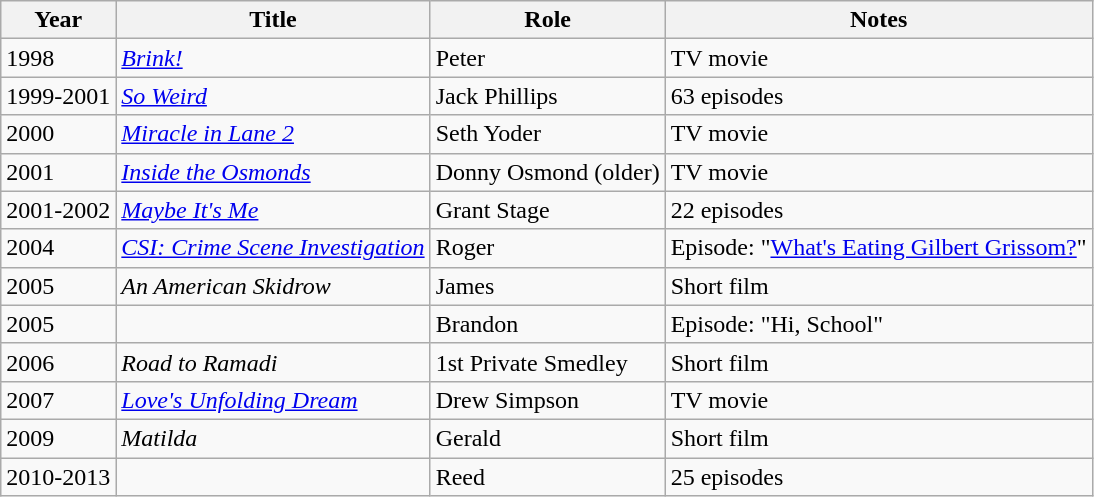<table class="wikitable sortable">
<tr>
<th>Year</th>
<th>Title</th>
<th>Role</th>
<th class="unsortable">Notes</th>
</tr>
<tr>
<td>1998</td>
<td><em><a href='#'>Brink!</a></em></td>
<td>Peter</td>
<td>TV movie</td>
</tr>
<tr>
<td>1999-2001</td>
<td><em><a href='#'>So Weird</a></em></td>
<td>Jack Phillips</td>
<td>63 episodes</td>
</tr>
<tr>
<td>2000</td>
<td><em><a href='#'>Miracle in Lane 2</a></em></td>
<td>Seth Yoder</td>
<td>TV movie</td>
</tr>
<tr>
<td>2001</td>
<td><em><a href='#'>Inside the Osmonds</a></em></td>
<td>Donny Osmond (older)</td>
<td>TV movie</td>
</tr>
<tr>
<td>2001-2002</td>
<td><em><a href='#'>Maybe It's Me</a></em></td>
<td>Grant Stage</td>
<td>22 episodes</td>
</tr>
<tr>
<td>2004</td>
<td><em><a href='#'>CSI: Crime Scene Investigation</a></em></td>
<td>Roger</td>
<td>Episode: "<a href='#'>What's Eating Gilbert Grissom?</a>"</td>
</tr>
<tr>
<td>2005</td>
<td><em>An American Skidrow</em></td>
<td>James</td>
<td>Short film</td>
</tr>
<tr>
<td>2005</td>
<td><em></em></td>
<td>Brandon</td>
<td>Episode: "Hi, School"</td>
</tr>
<tr>
<td>2006</td>
<td><em>Road to Ramadi</em></td>
<td>1st Private Smedley</td>
<td>Short film</td>
</tr>
<tr>
<td>2007</td>
<td><em><a href='#'>Love's Unfolding Dream</a></em></td>
<td>Drew Simpson</td>
<td>TV movie</td>
</tr>
<tr>
<td>2009</td>
<td><em>Matilda</em></td>
<td>Gerald</td>
<td>Short film</td>
</tr>
<tr>
<td>2010-2013</td>
<td><em></em></td>
<td>Reed</td>
<td>25 episodes</td>
</tr>
</table>
